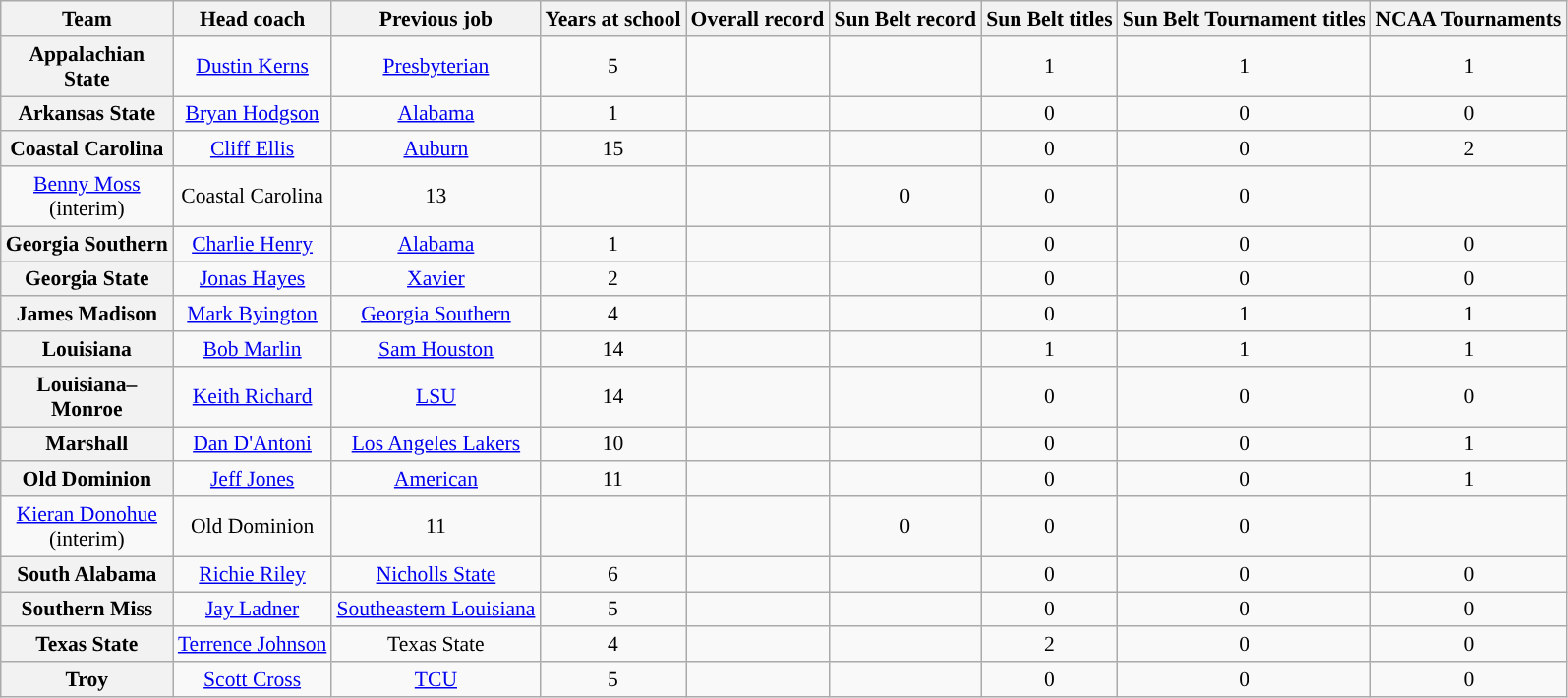<table class="wikitable sortable" style="text-align: center;font-size:90%;">
<tr>
<th width="110">Team</th>
<th>Head coach</th>
<th>Previous job</th>
<th>Years at school</th>
<th>Overall record</th>
<th>Sun Belt record</th>
<th>Sun Belt titles</th>
<th>Sun Belt Tournament titles</th>
<th>NCAA Tournaments</th>
</tr>
<tr>
<th>Appalachian State</th>
<td><a href='#'>Dustin Kerns</a></td>
<td><a href='#'>Presbyterian</a></td>
<td>5</td>
<td></td>
<td></td>
<td>1</td>
<td>1</td>
<td>1</td>
</tr>
<tr>
<th>Arkansas State</th>
<td><a href='#'>Bryan Hodgson</a></td>
<td><a href='#'>Alabama</a> </td>
<td>1</td>
<td></td>
<td></td>
<td>0</td>
<td>0</td>
<td>0</td>
</tr>
<tr>
<th>Coastal Carolina</th>
<td><a href='#'>Cliff Ellis</a></td>
<td><a href='#'>Auburn</a></td>
<td>15</td>
<td></td>
<td></td>
<td>0</td>
<td>0</td>
<td>2</td>
</tr>
<tr>
<td><a href='#'>Benny Moss</a> (interim)</td>
<td>Coastal Carolina </td>
<td>13</td>
<td></td>
<td></td>
<td>0</td>
<td>0</td>
<td>0</td>
</tr>
<tr>
<th>Georgia Southern</th>
<td><a href='#'>Charlie Henry</a></td>
<td><a href='#'>Alabama</a> </td>
<td>1</td>
<td></td>
<td></td>
<td>0</td>
<td>0</td>
<td>0</td>
</tr>
<tr>
<th>Georgia State</th>
<td><a href='#'>Jonas Hayes</a></td>
<td><a href='#'>Xavier</a> </td>
<td>2</td>
<td></td>
<td></td>
<td>0</td>
<td>0</td>
<td>0</td>
</tr>
<tr>
<th>James Madison</th>
<td><a href='#'>Mark Byington</a></td>
<td><a href='#'>Georgia Southern</a></td>
<td>4</td>
<td></td>
<td></td>
<td>0</td>
<td>1</td>
<td>1</td>
</tr>
<tr>
<th>Louisiana</th>
<td><a href='#'>Bob Marlin</a></td>
<td><a href='#'>Sam Houston</a></td>
<td>14</td>
<td></td>
<td></td>
<td>1</td>
<td>1</td>
<td>1</td>
</tr>
<tr>
<th>Louisiana–Monroe</th>
<td><a href='#'>Keith Richard</a></td>
<td><a href='#'>LSU</a> </td>
<td>14</td>
<td></td>
<td></td>
<td>0</td>
<td>0</td>
<td>0</td>
</tr>
<tr>
<th>Marshall</th>
<td><a href='#'>Dan D'Antoni</a></td>
<td><a href='#'>Los Angeles Lakers</a> </td>
<td>10</td>
<td></td>
<td></td>
<td>0</td>
<td>0</td>
<td>1</td>
</tr>
<tr>
<th>Old Dominion</th>
<td><a href='#'>Jeff Jones</a></td>
<td><a href='#'>American</a></td>
<td>11</td>
<td></td>
<td></td>
<td>0</td>
<td>0</td>
<td>1</td>
</tr>
<tr>
<td><a href='#'>Kieran Donohue</a> (interim)</td>
<td>Old Dominion </td>
<td>11</td>
<td></td>
<td></td>
<td>0</td>
<td>0</td>
<td>0</td>
</tr>
<tr>
<th>South Alabama</th>
<td><a href='#'>Richie Riley</a></td>
<td><a href='#'>Nicholls State</a></td>
<td>6</td>
<td></td>
<td></td>
<td>0</td>
<td>0</td>
<td>0</td>
</tr>
<tr>
<th>Southern Miss</th>
<td><a href='#'>Jay Ladner</a></td>
<td><a href='#'>Southeastern Louisiana</a></td>
<td>5</td>
<td></td>
<td></td>
<td>0</td>
<td>0</td>
<td>0</td>
</tr>
<tr>
<th>Texas State</th>
<td><a href='#'>Terrence Johnson</a></td>
<td>Texas State </td>
<td>4</td>
<td></td>
<td></td>
<td>2</td>
<td>0</td>
<td>0</td>
</tr>
<tr>
<th>Troy</th>
<td><a href='#'>Scott Cross</a></td>
<td><a href='#'>TCU</a> </td>
<td>5</td>
<td></td>
<td></td>
<td>0</td>
<td>0</td>
<td>0</td>
</tr>
</table>
